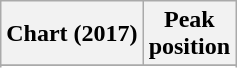<table class="wikitable sortable plainrowheaders" style="text-align:center">
<tr>
<th scope="col">Chart (2017)</th>
<th scope="col">Peak<br> position</th>
</tr>
<tr>
</tr>
<tr>
</tr>
<tr>
</tr>
</table>
